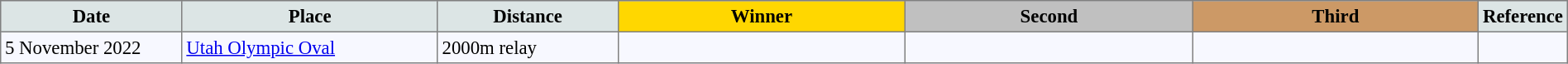<table bgcolor="#f7f8ff" cellpadding="3" cellspacing="0" border="1" style="font-size: 95%; border: gray solid 1px; border-collapse: collapse;">
<tr bgcolor="#cccccc" (1>
<td width="150" align="center" bgcolor="#dce5e5"><strong>Date</strong></td>
<td width="220" align="center" bgcolor="#dce5e5"><strong>Place</strong></td>
<td width="150" align="center" bgcolor="#dce5e5"><strong>Distance</strong></td>
<td align="center" bgcolor="gold" width="250"><strong>Winner</strong></td>
<td align="center" bgcolor="silver" width="250"><strong>Second</strong></td>
<td width="250" align="center" bgcolor="#cc9966"><strong>Third</strong></td>
<td width="30" align="center" bgcolor="#dce5e5"><strong>Reference</strong></td>
</tr>
<tr align="left">
<td>5 November 2022</td>
<td><a href='#'>Utah Olympic Oval</a></td>
<td>2000m relay</td>
<td></td>
<td></td>
<td></td>
<td> </td>
</tr>
</table>
